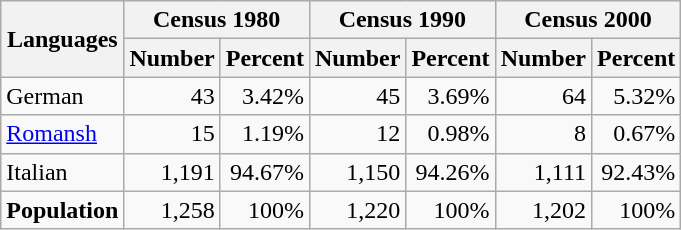<table class="wikitable">
<tr ---->
<th rowspan="2">Languages</th>
<th colspan="2">Census 1980</th>
<th colspan="2">Census 1990</th>
<th colspan="2">Census 2000</th>
</tr>
<tr ---->
<th>Number</th>
<th>Percent</th>
<th>Number</th>
<th>Percent</th>
<th>Number</th>
<th>Percent</th>
</tr>
<tr ---->
<td>German</td>
<td align=right>43</td>
<td align=right>3.42%</td>
<td align=right>45</td>
<td align=right>3.69%</td>
<td align=right>64</td>
<td align=right>5.32%</td>
</tr>
<tr ---->
<td><a href='#'>Romansh</a></td>
<td align=right>15</td>
<td align=right>1.19%</td>
<td align=right>12</td>
<td align=right>0.98%</td>
<td align=right>8</td>
<td align=right>0.67%</td>
</tr>
<tr ---->
<td>Italian</td>
<td align=right>1,191</td>
<td align=right>94.67%</td>
<td align=right>1,150</td>
<td align=right>94.26%</td>
<td align=right>1,111</td>
<td align=right>92.43%</td>
</tr>
<tr ---->
<td><strong>Population</strong></td>
<td align=right>1,258</td>
<td align=right>100%</td>
<td align=right>1,220</td>
<td align=right>100%</td>
<td align=right>1,202</td>
<td align=right>100%</td>
</tr>
</table>
